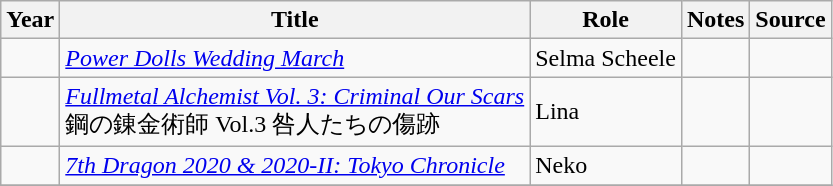<table class="wikitable sortable plainrowheaders">
<tr>
<th>Year</th>
<th>Title</th>
<th>Role</th>
<th class="unsortable">Notes</th>
<th class="unsortable">Source</th>
</tr>
<tr>
<td></td>
<td><em><a href='#'>Power Dolls Wedding March</a></em></td>
<td>Selma Scheele</td>
<td></td>
<td></td>
</tr>
<tr>
<td></td>
<td><em><a href='#'>Fullmetal Alchemist Vol. 3: Criminal Our Scars</a></em><br>鋼の錬金術師 Vol.3 咎人たちの傷跡</td>
<td>Lina</td>
<td></td>
<td></td>
</tr>
<tr>
<td></td>
<td><em><a href='#'>7th Dragon 2020 & 2020-II: Tokyo Chronicle</a></em></td>
<td>Neko</td>
<td></td>
<td></td>
</tr>
<tr>
</tr>
</table>
